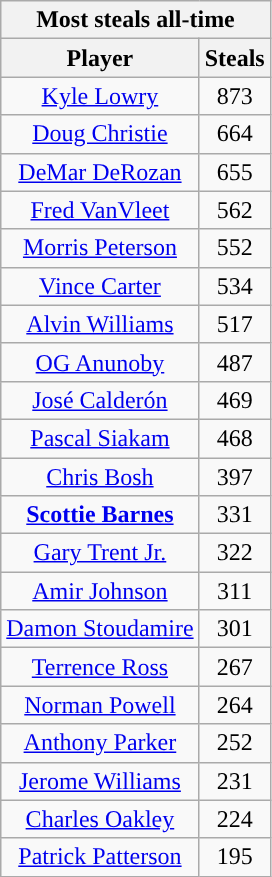<table class="wikitable sortable" style="text-align:center">
<tr>
<th colspan="2">Most steals all-time</th>
</tr>
<tr>
<th>Player</th>
<th>Steals</th>
</tr>
<tr>
<td><a href='#'>Kyle Lowry</a></td>
<td>873</td>
</tr>
<tr>
<td><a href='#'>Doug Christie</a></td>
<td>664</td>
</tr>
<tr>
<td><a href='#'>DeMar DeRozan</a></td>
<td>655</td>
</tr>
<tr>
<td><a href='#'>Fred VanVleet</a></td>
<td>562</td>
</tr>
<tr>
<td><a href='#'>Morris Peterson</a></td>
<td>552</td>
</tr>
<tr>
<td><a href='#'>Vince Carter</a></td>
<td>534</td>
</tr>
<tr>
<td><a href='#'>Alvin Williams</a></td>
<td>517</td>
</tr>
<tr>
<td><a href='#'>OG Anunoby</a></td>
<td>487</td>
</tr>
<tr>
<td><a href='#'>José Calderón</a></td>
<td>469</td>
</tr>
<tr>
<td><a href='#'>Pascal Siakam</a></td>
<td>468</td>
</tr>
<tr>
<td><a href='#'>Chris Bosh</a></td>
<td>397</td>
</tr>
<tr>
<td><strong><a href='#'>Scottie Barnes</a></strong></td>
<td>331</td>
</tr>
<tr>
<td><a href='#'>Gary Trent Jr.</a></td>
<td>322</td>
</tr>
<tr>
<td><a href='#'>Amir Johnson</a></td>
<td>311</td>
</tr>
<tr>
<td><a href='#'>Damon Stoudamire</a></td>
<td>301</td>
</tr>
<tr>
<td><a href='#'>Terrence Ross</a></td>
<td>267</td>
</tr>
<tr>
<td><a href='#'>Norman Powell</a></td>
<td>264</td>
</tr>
<tr>
<td><a href='#'>Anthony Parker</a></td>
<td>252</td>
</tr>
<tr>
<td><a href='#'>Jerome Williams</a></td>
<td>231</td>
</tr>
<tr>
<td><a href='#'>Charles Oakley</a></td>
<td>224</td>
</tr>
<tr>
<td><a href='#'>Patrick Patterson</a></td>
<td>195</td>
</tr>
</table>
